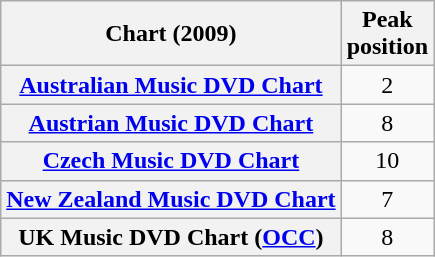<table class="wikitable sortable plainrowheaders" style="text-align:center">
<tr>
<th scope="col">Chart (2009)</th>
<th scope="col">Peak<br>position</th>
</tr>
<tr>
<th scope="row"><a href='#'>Australian Music DVD Chart</a></th>
<td>2</td>
</tr>
<tr>
<th scope="row"><a href='#'>Austrian Music DVD Chart</a></th>
<td>8</td>
</tr>
<tr>
<th scope="row"><a href='#'>Czech Music DVD Chart</a></th>
<td>10</td>
</tr>
<tr>
<th scope="row"><a href='#'>New Zealand Music DVD Chart</a></th>
<td>7</td>
</tr>
<tr>
<th scope="row">UK Music DVD Chart (<a href='#'>OCC</a>)</th>
<td>8</td>
</tr>
</table>
